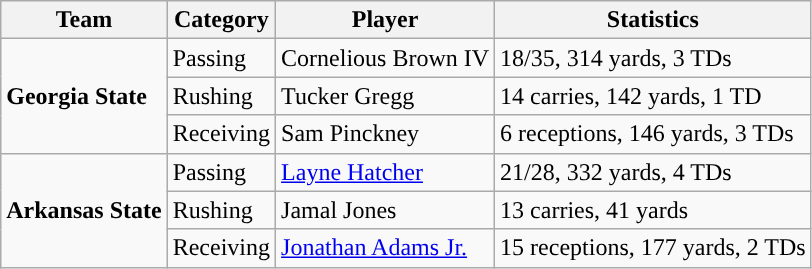<table class="wikitable" style="float: left;">
<tr>
<th>Team</th>
<th>Category</th>
<th>Player</th>
<th>Statistics</th>
</tr>
<tr>
<td rowspan=3><strong>Georgia State</strong></td>
<td>Passing</td>
<td>Cornelious Brown IV</td>
<td>18/35, 314 yards, 3 TDs</td>
</tr>
<tr>
<td>Rushing</td>
<td>Tucker Gregg</td>
<td>14 carries, 142 yards, 1 TD</td>
</tr>
<tr>
<td>Receiving</td>
<td>Sam Pinckney</td>
<td>6 receptions, 146 yards, 3 TDs</td>
</tr>
<tr>
<td rowspan=3><strong>Arkansas State</strong></td>
<td>Passing</td>
<td><a href='#'>Layne Hatcher</a></td>
<td>21/28, 332 yards, 4 TDs</td>
</tr>
<tr>
<td>Rushing</td>
<td>Jamal Jones</td>
<td>13 carries, 41 yards</td>
</tr>
<tr>
<td>Receiving</td>
<td><a href='#'>Jonathan Adams Jr.</a></td>
<td>15 receptions, 177 yards, 2 TDs</td>
</tr>
</table>
